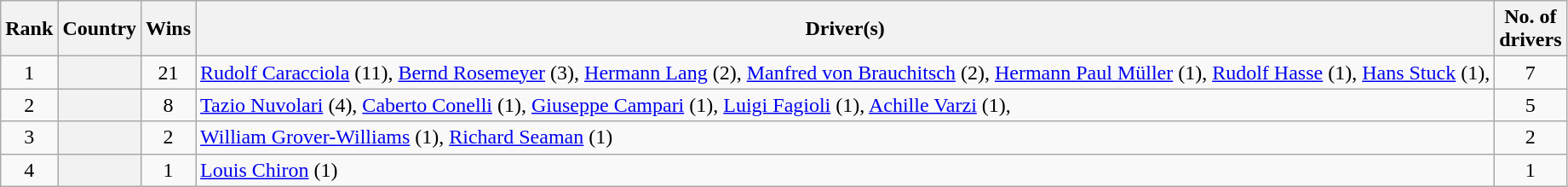<table class="sortable plainrowheaders wikitable">
<tr>
<th scope=col>Rank</th>
<th scope=col>Country</th>
<th scope=col>Wins</th>
<th scope=col class="unsortable">Driver(s)</th>
<th scope=col>No. of<br>drivers</th>
</tr>
<tr>
<td align=center>1</td>
<th scope=row></th>
<td style="text-align:center;">21</td>
<td><a href='#'>Rudolf Caracciola</a> (11), <a href='#'>Bernd Rosemeyer</a> (3), <a href='#'>Hermann Lang</a> (2), <a href='#'>Manfred von Brauchitsch</a> (2), <a href='#'>Hermann Paul Müller</a> (1), <a href='#'>Rudolf Hasse</a> (1), <a href='#'>Hans Stuck</a> (1),</td>
<td style="text-align:center;">7</td>
</tr>
<tr>
<td align=center>2</td>
<th scope=row></th>
<td style="text-align:center;">8</td>
<td><a href='#'>Tazio Nuvolari</a> (4), <a href='#'>Caberto Conelli</a> (1), <a href='#'>Giuseppe Campari</a> (1), <a href='#'>Luigi Fagioli</a> (1), <a href='#'>Achille Varzi</a> (1),</td>
<td style="text-align:center;">5</td>
</tr>
<tr>
<td align=center>3</td>
<th scope=row></th>
<td style="text-align:center;">2</td>
<td><a href='#'>William Grover-Williams</a> (1), <a href='#'>Richard Seaman</a> (1)</td>
<td style="text-align:center;">2</td>
</tr>
<tr>
<td align=center>4</td>
<th scope=row></th>
<td style="text-align:center;">1</td>
<td><a href='#'>Louis Chiron</a> (1)</td>
<td style="text-align:center;">1</td>
</tr>
</table>
